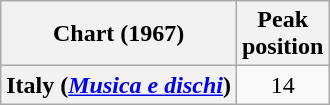<table class="wikitable plainrowheaders" style="text-align:center">
<tr>
<th scope="col">Chart (1967)</th>
<th scope="col">Peak<br>position</th>
</tr>
<tr>
<th scope="row">Italy (<em><a href='#'>Musica e dischi</a></em>)</th>
<td>14</td>
</tr>
</table>
